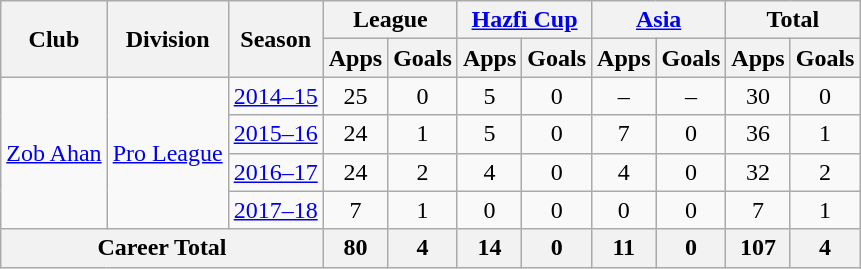<table class="wikitable" style="text-align: center;">
<tr>
<th rowspan="2">Club</th>
<th rowspan="2">Division</th>
<th rowspan="2">Season</th>
<th colspan="2">League</th>
<th colspan="2"><a href='#'>Hazfi Cup</a></th>
<th colspan="2"><a href='#'>Asia</a></th>
<th colspan="2">Total</th>
</tr>
<tr>
<th>Apps</th>
<th>Goals</th>
<th>Apps</th>
<th>Goals</th>
<th>Apps</th>
<th>Goals</th>
<th>Apps</th>
<th>Goals</th>
</tr>
<tr>
<td rowspan="4"><a href='#'>Zob Ahan</a></td>
<td rowspan="4"><a href='#'>Pro League</a></td>
<td><a href='#'>2014–15</a></td>
<td>25</td>
<td>0</td>
<td>5</td>
<td>0</td>
<td>–</td>
<td>–</td>
<td>30</td>
<td>0</td>
</tr>
<tr>
<td><a href='#'>2015–16</a></td>
<td>24</td>
<td>1</td>
<td>5</td>
<td>0</td>
<td>7</td>
<td>0</td>
<td>36</td>
<td>1</td>
</tr>
<tr>
<td><a href='#'>2016–17</a></td>
<td>24</td>
<td>2</td>
<td>4</td>
<td>0</td>
<td>4</td>
<td>0</td>
<td>32</td>
<td>2</td>
</tr>
<tr>
<td><a href='#'>2017–18</a></td>
<td>7</td>
<td>1</td>
<td>0</td>
<td>0</td>
<td>0</td>
<td>0</td>
<td>7</td>
<td>1</td>
</tr>
<tr>
<th colspan="3">Career Total</th>
<th>80</th>
<th>4</th>
<th>14</th>
<th>0</th>
<th>11</th>
<th>0</th>
<th>107</th>
<th>4</th>
</tr>
</table>
